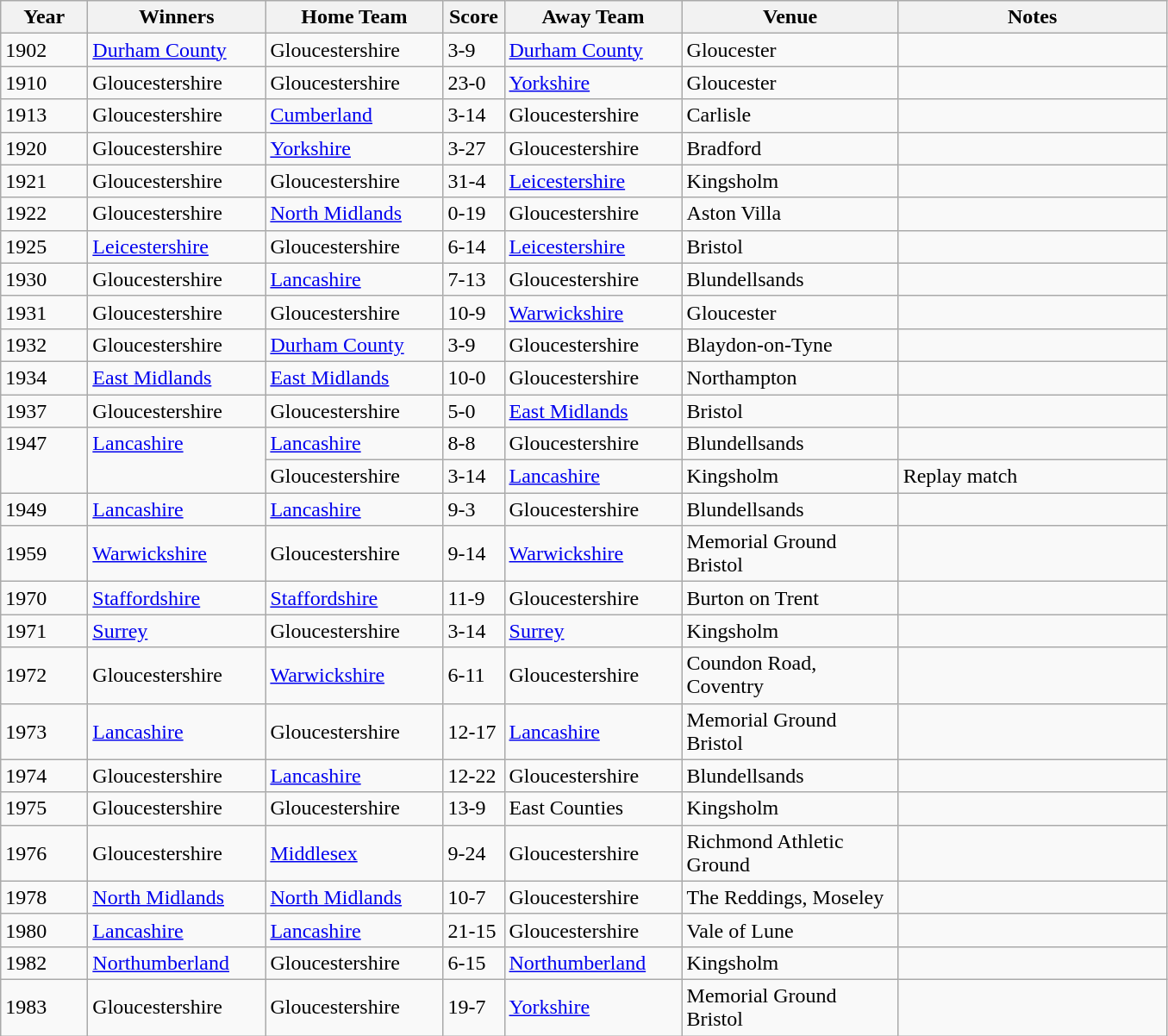<table class="wikitable">
<tr>
<th width="60pt">Year</th>
<th width="130pt">Winners</th>
<th width="130pt">Home Team</th>
<th width="40pt">Score</th>
<th width="130pt">Away Team</th>
<th width="160pt">Venue</th>
<th width="200pt">Notes</th>
</tr>
<tr>
<td>1902</td>
<td><a href='#'>Durham County</a></td>
<td>Gloucestershire</td>
<td>3-9</td>
<td><a href='#'>Durham County</a></td>
<td>Gloucester</td>
<td></td>
</tr>
<tr>
<td>1910</td>
<td>Gloucestershire</td>
<td>Gloucestershire</td>
<td>23-0</td>
<td><a href='#'>Yorkshire</a></td>
<td>Gloucester</td>
<td></td>
</tr>
<tr>
<td>1913</td>
<td>Gloucestershire</td>
<td><a href='#'>Cumberland</a></td>
<td>3-14</td>
<td>Gloucestershire</td>
<td>Carlisle</td>
<td></td>
</tr>
<tr>
<td>1920</td>
<td>Gloucestershire</td>
<td><a href='#'>Yorkshire</a></td>
<td>3-27</td>
<td>Gloucestershire</td>
<td>Bradford</td>
<td></td>
</tr>
<tr>
<td>1921</td>
<td>Gloucestershire</td>
<td>Gloucestershire</td>
<td>31-4</td>
<td><a href='#'>Leicestershire</a></td>
<td>Kingsholm</td>
<td></td>
</tr>
<tr>
<td>1922</td>
<td>Gloucestershire</td>
<td><a href='#'>North Midlands</a></td>
<td>0-19</td>
<td>Gloucestershire</td>
<td>Aston Villa</td>
<td></td>
</tr>
<tr>
<td>1925</td>
<td><a href='#'>Leicestershire</a></td>
<td>Gloucestershire</td>
<td>6-14</td>
<td><a href='#'>Leicestershire</a></td>
<td>Bristol</td>
<td></td>
</tr>
<tr>
<td>1930</td>
<td>Gloucestershire</td>
<td><a href='#'>Lancashire</a></td>
<td>7-13</td>
<td>Gloucestershire</td>
<td>Blundellsands</td>
<td></td>
</tr>
<tr>
<td>1931</td>
<td>Gloucestershire</td>
<td>Gloucestershire</td>
<td>10-9</td>
<td><a href='#'>Warwickshire</a></td>
<td>Gloucester</td>
<td></td>
</tr>
<tr>
<td>1932</td>
<td>Gloucestershire</td>
<td><a href='#'>Durham County</a></td>
<td>3-9</td>
<td>Gloucestershire</td>
<td>Blaydon-on-Tyne</td>
<td></td>
</tr>
<tr>
<td>1934</td>
<td><a href='#'>East Midlands</a></td>
<td><a href='#'>East Midlands</a></td>
<td>10-0</td>
<td>Gloucestershire</td>
<td>Northampton</td>
<td></td>
</tr>
<tr>
<td>1937</td>
<td>Gloucestershire</td>
<td>Gloucestershire</td>
<td>5-0</td>
<td><a href='#'>East Midlands</a></td>
<td>Bristol</td>
<td></td>
</tr>
<tr>
<td rowspan=2 valign="top">1947</td>
<td rowspan=2 valign="top"><a href='#'>Lancashire</a></td>
<td><a href='#'>Lancashire</a></td>
<td>8-8</td>
<td>Gloucestershire</td>
<td>Blundellsands</td>
<td></td>
</tr>
<tr>
<td>Gloucestershire</td>
<td>3-14</td>
<td><a href='#'>Lancashire</a></td>
<td>Kingsholm</td>
<td>Replay match</td>
</tr>
<tr>
<td>1949</td>
<td><a href='#'>Lancashire</a></td>
<td><a href='#'>Lancashire</a></td>
<td>9-3</td>
<td>Gloucestershire</td>
<td>Blundellsands</td>
<td></td>
</tr>
<tr>
<td>1959</td>
<td><a href='#'>Warwickshire</a></td>
<td>Gloucestershire</td>
<td>9-14</td>
<td><a href='#'>Warwickshire</a></td>
<td>Memorial Ground Bristol</td>
<td></td>
</tr>
<tr>
<td>1970</td>
<td><a href='#'>Staffordshire</a></td>
<td><a href='#'>Staffordshire</a></td>
<td>11-9</td>
<td>Gloucestershire</td>
<td>Burton on Trent</td>
<td></td>
</tr>
<tr>
<td>1971</td>
<td><a href='#'>Surrey</a></td>
<td>Gloucestershire</td>
<td>3-14</td>
<td><a href='#'>Surrey</a></td>
<td>Kingsholm</td>
<td></td>
</tr>
<tr>
<td>1972</td>
<td>Gloucestershire</td>
<td><a href='#'>Warwickshire</a></td>
<td>6-11</td>
<td>Gloucestershire</td>
<td>Coundon Road, Coventry</td>
<td></td>
</tr>
<tr>
<td>1973</td>
<td><a href='#'>Lancashire</a></td>
<td>Gloucestershire</td>
<td>12-17</td>
<td><a href='#'>Lancashire</a></td>
<td>Memorial Ground Bristol</td>
<td></td>
</tr>
<tr>
<td>1974</td>
<td>Gloucestershire</td>
<td><a href='#'>Lancashire</a></td>
<td>12-22</td>
<td>Gloucestershire</td>
<td>Blundellsands</td>
<td></td>
</tr>
<tr>
<td>1975</td>
<td>Gloucestershire</td>
<td>Gloucestershire</td>
<td>13-9</td>
<td>East Counties</td>
<td>Kingsholm</td>
<td></td>
</tr>
<tr>
<td>1976</td>
<td>Gloucestershire</td>
<td><a href='#'>Middlesex</a></td>
<td>9-24</td>
<td>Gloucestershire</td>
<td>Richmond Athletic Ground</td>
<td></td>
</tr>
<tr>
<td>1978</td>
<td><a href='#'>North Midlands</a></td>
<td><a href='#'>North Midlands</a></td>
<td>10-7</td>
<td>Gloucestershire</td>
<td>The Reddings, Moseley</td>
<td></td>
</tr>
<tr>
<td>1980</td>
<td><a href='#'>Lancashire</a></td>
<td><a href='#'>Lancashire</a></td>
<td>21-15</td>
<td>Gloucestershire</td>
<td>Vale of Lune</td>
<td></td>
</tr>
<tr>
<td>1982</td>
<td><a href='#'>Northumberland</a></td>
<td>Gloucestershire</td>
<td>6-15</td>
<td><a href='#'>Northumberland</a></td>
<td>Kingsholm</td>
<td></td>
</tr>
<tr>
<td>1983</td>
<td>Gloucestershire</td>
<td>Gloucestershire</td>
<td>19-7</td>
<td><a href='#'>Yorkshire</a></td>
<td>Memorial Ground Bristol</td>
</tr>
</table>
